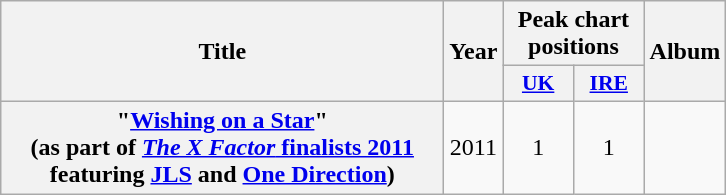<table class="wikitable plainrowheaders" style="text-align:center;">
<tr>
<th scope="col" rowspan="2" style="width:18em;">Title</th>
<th scope="col" rowspan="2" style="width:1em;">Year</th>
<th scope="col" colspan="2">Peak chart<br>positions</th>
<th scope="col" rowspan="2">Album</th>
</tr>
<tr>
<th scope="col" style="width:2.8em;font-size:90%;"><a href='#'>UK</a><br></th>
<th scope="col" style="width:2.8em;font-size:90%;"><a href='#'>IRE</a><br></th>
</tr>
<tr>
<th scope="row">"<a href='#'>Wishing on a Star</a>"<br><span>(as part of <a href='#'><em>The X Factor</em> finalists 2011</a><br>featuring <a href='#'>JLS</a> and <a href='#'>One Direction</a>)</span></th>
<td>2011</td>
<td>1</td>
<td>1</td>
<td></td>
</tr>
</table>
